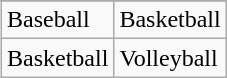<table class="wikitable" style="float:right; clear:right; margin:0 0 1em 1em;">
<tr>
</tr>
<tr>
<td>Baseball</td>
<td>Basketball</td>
</tr>
<tr>
<td>Basketball</td>
<td>Volleyball</td>
</tr>
</table>
